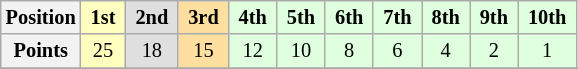<table class="wikitable" style="font-size:85%; text-align:center">
<tr>
<th>Position</th>
<td style="background:#FFFFBF;"> <strong>1st</strong> </td>
<td style="background:#DFDFDF;"> <strong>2nd</strong> </td>
<td style="background:#FFDF9F;"> <strong>3rd</strong> </td>
<td style="background:#DFFFDF;"> <strong>4th</strong> </td>
<td style="background:#DFFFDF;"> <strong>5th</strong> </td>
<td style="background:#DFFFDF;"> <strong>6th</strong> </td>
<td style="background:#DFFFDF;"> <strong>7th</strong> </td>
<td style="background:#DFFFDF;"> <strong>8th</strong> </td>
<td style="background:#DFFFDF;"> <strong>9th</strong> </td>
<td style="background:#DFFFDF;"> <strong>10th</strong> </td>
</tr>
<tr>
<th>Points</th>
<td style="background:#FFFFBF;">25</td>
<td style="background:#DFDFDF;">18</td>
<td style="background:#FFDF9F;">15</td>
<td style="background:#DFFFDF;">12</td>
<td style="background:#DFFFDF;">10</td>
<td style="background:#DFFFDF;">8</td>
<td style="background:#DFFFDF;">6</td>
<td style="background:#DFFFDF;">4</td>
<td style="background:#DFFFDF;">2</td>
<td style="background:#DFFFDF;">1</td>
</tr>
<tr>
</tr>
</table>
